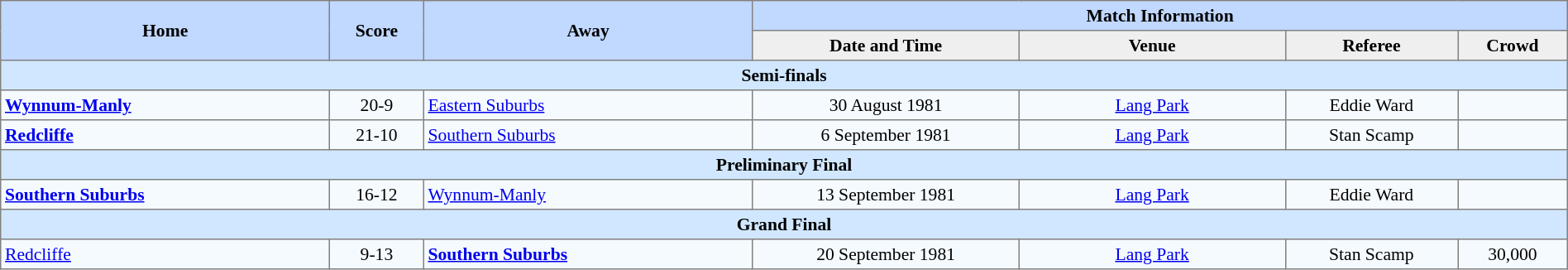<table border=1 style="border-collapse:collapse; font-size:90%; text-align:center;" cellpadding=3 cellspacing=0 width=100%>
<tr bgcolor=#C1D8FF>
<th rowspan=2 width=21%>Home</th>
<th rowspan=2 width=6%>Score</th>
<th rowspan=2 width=21%>Away</th>
<th colspan=6>Match Information</th>
</tr>
<tr bgcolor=#EFEFEF>
<th width=17%>Date and Time</th>
<th width=17%>Venue</th>
<th width=11%>Referee</th>
<th width=7%>Crowd</th>
</tr>
<tr bgcolor="#D0E7FF">
<td colspan=7><strong>Semi-finals</strong></td>
</tr>
<tr bgcolor=#F5FAFF>
<td align=left> <strong><a href='#'>Wynnum-Manly</a></strong></td>
<td>20-9</td>
<td align=left> <a href='#'>Eastern Suburbs</a></td>
<td>30 August 1981</td>
<td><a href='#'>Lang Park</a></td>
<td>Eddie Ward</td>
<td></td>
</tr>
<tr bgcolor=#F5FAFF>
<td align=left> <strong><a href='#'>Redcliffe</a></strong></td>
<td>21-10</td>
<td align=left> <a href='#'>Southern Suburbs</a></td>
<td>6 September 1981</td>
<td><a href='#'>Lang Park</a></td>
<td>Stan Scamp</td>
<td></td>
</tr>
<tr bgcolor="#D0E7FF">
<td colspan=7><strong>Preliminary Final</strong></td>
</tr>
<tr bgcolor=#F5FAFF>
<td align=left> <strong><a href='#'>Southern Suburbs</a></strong></td>
<td>16-12</td>
<td align=left> <a href='#'>Wynnum-Manly</a></td>
<td>13 September 1981</td>
<td><a href='#'>Lang Park</a></td>
<td>Eddie Ward</td>
<td></td>
</tr>
<tr bgcolor="#D0E7FF">
<td colspan=7><strong>Grand Final</strong></td>
</tr>
<tr bgcolor=#F5FAFF>
<td align=left> <a href='#'>Redcliffe</a></td>
<td>9-13</td>
<td align=left> <strong><a href='#'>Southern Suburbs</a></strong></td>
<td>20 September 1981</td>
<td><a href='#'>Lang Park</a></td>
<td>Stan Scamp</td>
<td>30,000</td>
</tr>
</table>
